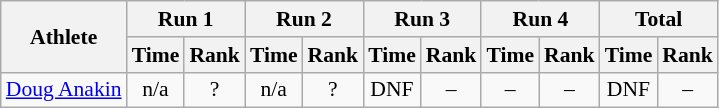<table class="wikitable" border="1" style="font-size:90%">
<tr>
<th rowspan="2">Athlete</th>
<th colspan="2">Run 1</th>
<th colspan="2">Run 2</th>
<th colspan="2">Run 3</th>
<th colspan="2">Run 4</th>
<th colspan="2">Total</th>
</tr>
<tr>
<th>Time</th>
<th>Rank</th>
<th>Time</th>
<th>Rank</th>
<th>Time</th>
<th>Rank</th>
<th>Time</th>
<th>Rank</th>
<th>Time</th>
<th>Rank</th>
</tr>
<tr>
<td><a href='#'>Doug Anakin</a></td>
<td align="center">n/a</td>
<td align="center">?</td>
<td align="center">n/a</td>
<td align="center">?</td>
<td align="center">DNF</td>
<td align="center">–</td>
<td align="center">–</td>
<td align="center">–</td>
<td align="center">DNF</td>
<td align="center">–</td>
</tr>
</table>
